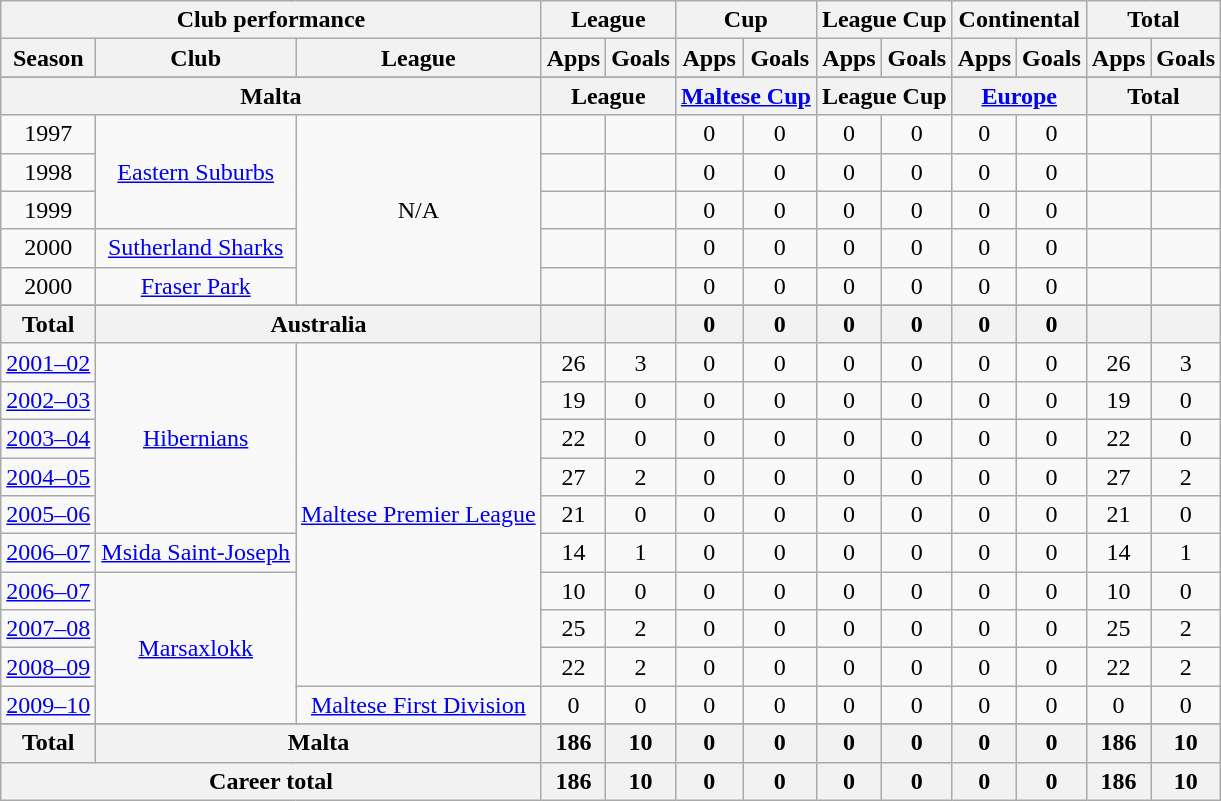<table class="wikitable" style="text-align:center">
<tr>
<th colspan=3>Club performance</th>
<th colspan=2>League</th>
<th colspan=2>Cup</th>
<th colspan=2>League Cup</th>
<th colspan=2>Continental</th>
<th colspan=2>Total</th>
</tr>
<tr>
<th>Season</th>
<th>Club</th>
<th>League</th>
<th>Apps</th>
<th>Goals</th>
<th>Apps</th>
<th>Goals</th>
<th>Apps</th>
<th>Goals</th>
<th>Apps</th>
<th>Goals</th>
<th>Apps</th>
<th>Goals</th>
</tr>
<tr>
</tr>
<tr>
<th colspan=3>Malta</th>
<th colspan=2>League</th>
<th colspan=2><a href='#'>Maltese Cup</a></th>
<th colspan=2>League Cup</th>
<th colspan=2><a href='#'>Europe</a></th>
<th colspan=2>Total</th>
</tr>
<tr>
<td>1997</td>
<td rowspan="3"><a href='#'>Eastern Suburbs</a></td>
<td rowspan="5">N/A</td>
<td></td>
<td></td>
<td>0</td>
<td>0</td>
<td>0</td>
<td>0</td>
<td>0</td>
<td>0</td>
<td></td>
<td></td>
</tr>
<tr>
<td>1998</td>
<td></td>
<td></td>
<td>0</td>
<td>0</td>
<td>0</td>
<td>0</td>
<td>0</td>
<td>0</td>
<td></td>
<td></td>
</tr>
<tr>
<td>1999</td>
<td></td>
<td></td>
<td>0</td>
<td>0</td>
<td>0</td>
<td>0</td>
<td>0</td>
<td>0</td>
<td></td>
<td></td>
</tr>
<tr>
<td>2000</td>
<td rowspan="1"><a href='#'>Sutherland Sharks</a></td>
<td></td>
<td></td>
<td>0</td>
<td>0</td>
<td>0</td>
<td>0</td>
<td>0</td>
<td>0</td>
<td></td>
<td></td>
</tr>
<tr>
<td>2000</td>
<td rowspan="1"><a href='#'>Fraser Park</a></td>
<td></td>
<td></td>
<td>0</td>
<td>0</td>
<td>0</td>
<td>0</td>
<td>0</td>
<td>0</td>
<td></td>
<td></td>
</tr>
<tr>
</tr>
<tr>
<th rowspan=1>Total</th>
<th colspan=2>Australia</th>
<th></th>
<th></th>
<th>0</th>
<th>0</th>
<th>0</th>
<th>0</th>
<th>0</th>
<th>0</th>
<th></th>
<th></th>
</tr>
<tr>
<td><a href='#'>2001–02</a></td>
<td rowspan="5"><a href='#'>Hibernians</a></td>
<td rowspan="9"><a href='#'>Maltese Premier League</a></td>
<td>26</td>
<td>3</td>
<td>0</td>
<td>0</td>
<td>0</td>
<td>0</td>
<td>0</td>
<td>0</td>
<td>26</td>
<td>3</td>
</tr>
<tr>
<td><a href='#'>2002–03</a></td>
<td>19</td>
<td>0</td>
<td>0</td>
<td>0</td>
<td>0</td>
<td>0</td>
<td>0</td>
<td>0</td>
<td>19</td>
<td>0</td>
</tr>
<tr>
<td><a href='#'>2003–04</a></td>
<td>22</td>
<td>0</td>
<td>0</td>
<td>0</td>
<td>0</td>
<td>0</td>
<td>0</td>
<td>0</td>
<td>22</td>
<td>0</td>
</tr>
<tr>
<td><a href='#'>2004–05</a></td>
<td>27</td>
<td>2</td>
<td>0</td>
<td>0</td>
<td>0</td>
<td>0</td>
<td>0</td>
<td>0</td>
<td>27</td>
<td>2</td>
</tr>
<tr>
<td><a href='#'>2005–06</a></td>
<td>21</td>
<td>0</td>
<td>0</td>
<td>0</td>
<td>0</td>
<td>0</td>
<td>0</td>
<td>0</td>
<td>21</td>
<td>0</td>
</tr>
<tr>
<td><a href='#'>2006–07</a></td>
<td rowspan="1"><a href='#'>Msida Saint-Joseph</a></td>
<td>14</td>
<td>1</td>
<td>0</td>
<td>0</td>
<td>0</td>
<td>0</td>
<td>0</td>
<td>0</td>
<td>14</td>
<td>1</td>
</tr>
<tr>
<td><a href='#'>2006–07</a></td>
<td rowspan="4"><a href='#'>Marsaxlokk</a></td>
<td>10</td>
<td>0</td>
<td>0</td>
<td>0</td>
<td>0</td>
<td>0</td>
<td>0</td>
<td>0</td>
<td>10</td>
<td>0</td>
</tr>
<tr>
<td><a href='#'>2007–08</a></td>
<td>25</td>
<td>2</td>
<td>0</td>
<td>0</td>
<td>0</td>
<td>0</td>
<td>0</td>
<td>0</td>
<td>25</td>
<td>2</td>
</tr>
<tr>
<td><a href='#'>2008–09</a></td>
<td>22</td>
<td>2</td>
<td>0</td>
<td>0</td>
<td>0</td>
<td>0</td>
<td>0</td>
<td>0</td>
<td>22</td>
<td>2</td>
</tr>
<tr>
<td><a href='#'>2009–10</a></td>
<td rowspan="1"><a href='#'>Maltese First Division</a></td>
<td>0</td>
<td>0</td>
<td>0</td>
<td>0</td>
<td>0</td>
<td>0</td>
<td>0</td>
<td>0</td>
<td>0</td>
<td>0</td>
</tr>
<tr>
</tr>
<tr>
<th rowspan=1>Total</th>
<th colspan=2>Malta</th>
<th>186</th>
<th>10</th>
<th>0</th>
<th>0</th>
<th>0</th>
<th>0</th>
<th>0</th>
<th>0</th>
<th>186</th>
<th>10</th>
</tr>
<tr>
<th colspan=3>Career total</th>
<th>186</th>
<th>10</th>
<th>0</th>
<th>0</th>
<th>0</th>
<th>0</th>
<th>0</th>
<th>0</th>
<th>186</th>
<th>10</th>
</tr>
</table>
